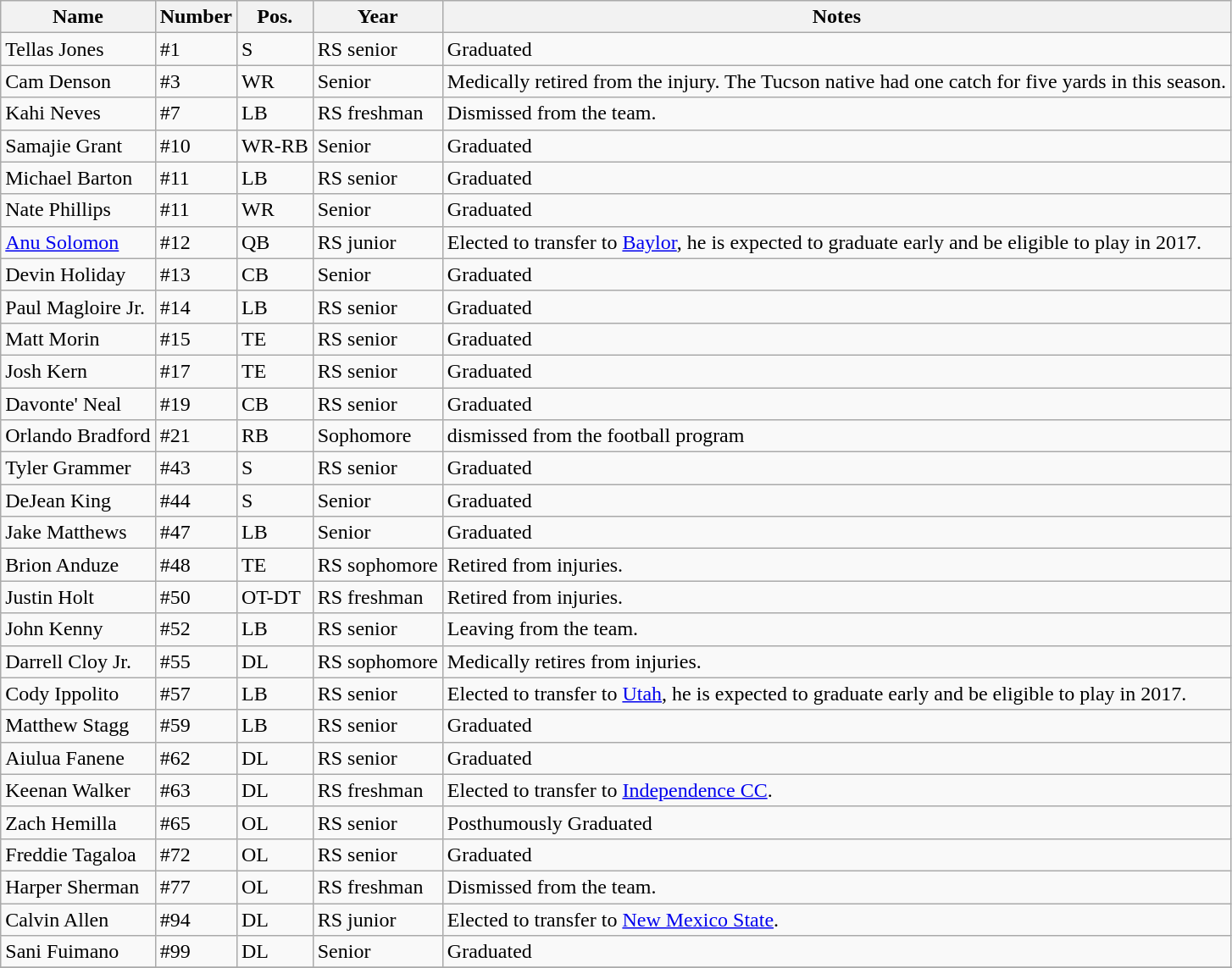<table class="wikitable sortable">
<tr>
<th>Name</th>
<th>Number</th>
<th>Pos.</th>
<th>Year</th>
<th class="unsortable">Notes</th>
</tr>
<tr>
<td>Tellas Jones</td>
<td>#1</td>
<td>S</td>
<td>RS senior</td>
<td>Graduated</td>
</tr>
<tr>
<td>Cam Denson</td>
<td>#3</td>
<td>WR</td>
<td>Senior</td>
<td>Medically retired from the injury. The Tucson native had one catch for five yards in this season.</td>
</tr>
<tr>
<td>Kahi Neves</td>
<td>#7</td>
<td>LB</td>
<td>RS freshman</td>
<td>Dismissed from the team.</td>
</tr>
<tr>
<td>Samajie Grant</td>
<td>#10</td>
<td>WR-RB</td>
<td>Senior</td>
<td>Graduated</td>
</tr>
<tr>
<td>Michael Barton</td>
<td>#11</td>
<td>LB</td>
<td>RS senior</td>
<td>Graduated</td>
</tr>
<tr>
<td>Nate Phillips</td>
<td>#11</td>
<td>WR</td>
<td>Senior</td>
<td>Graduated</td>
</tr>
<tr>
<td><a href='#'>Anu Solomon</a></td>
<td>#12</td>
<td>QB</td>
<td>RS junior</td>
<td>Elected to transfer to <a href='#'>Baylor</a>, he is expected to graduate early and be eligible to play in 2017.</td>
</tr>
<tr>
<td>Devin Holiday</td>
<td>#13</td>
<td>CB</td>
<td>Senior</td>
<td>Graduated</td>
</tr>
<tr>
<td>Paul Magloire Jr.</td>
<td>#14</td>
<td>LB</td>
<td>RS senior</td>
<td>Graduated</td>
</tr>
<tr>
<td>Matt Morin</td>
<td>#15</td>
<td>TE</td>
<td>RS senior</td>
<td>Graduated</td>
</tr>
<tr>
<td>Josh Kern</td>
<td>#17</td>
<td>TE</td>
<td>RS senior</td>
<td>Graduated</td>
</tr>
<tr>
<td>Davonte' Neal</td>
<td>#19</td>
<td>CB</td>
<td>RS senior</td>
<td>Graduated</td>
</tr>
<tr>
<td>Orlando Bradford</td>
<td>#21</td>
<td>RB</td>
<td>Sophomore</td>
<td>dismissed from the football program </td>
</tr>
<tr>
<td>Tyler Grammer</td>
<td>#43</td>
<td>S</td>
<td>RS senior</td>
<td>Graduated</td>
</tr>
<tr>
<td>DeJean King</td>
<td>#44</td>
<td>S</td>
<td>Senior</td>
<td>Graduated</td>
</tr>
<tr>
<td>Jake Matthews</td>
<td>#47</td>
<td>LB</td>
<td>Senior</td>
<td>Graduated</td>
</tr>
<tr>
<td>Brion Anduze</td>
<td>#48</td>
<td>TE</td>
<td>RS sophomore</td>
<td>Retired from injuries.</td>
</tr>
<tr>
<td>Justin Holt</td>
<td>#50</td>
<td>OT-DT</td>
<td>RS freshman</td>
<td>Retired from injuries.</td>
</tr>
<tr>
<td>John Kenny</td>
<td>#52</td>
<td>LB</td>
<td>RS senior</td>
<td>Leaving from the team.</td>
</tr>
<tr>
<td>Darrell Cloy Jr.</td>
<td>#55</td>
<td>DL</td>
<td>RS sophomore</td>
<td>Medically retires from injuries.</td>
</tr>
<tr>
<td>Cody Ippolito</td>
<td>#57</td>
<td>LB</td>
<td>RS senior</td>
<td>Elected to transfer to <a href='#'>Utah</a>, he is expected to graduate early and be eligible to play in 2017.</td>
</tr>
<tr>
<td>Matthew Stagg</td>
<td>#59</td>
<td>LB</td>
<td>RS senior</td>
<td>Graduated</td>
</tr>
<tr>
<td>Aiulua Fanene</td>
<td>#62</td>
<td>DL</td>
<td>RS senior</td>
<td>Graduated</td>
</tr>
<tr>
<td>Keenan Walker</td>
<td>#63</td>
<td>DL</td>
<td>RS freshman</td>
<td>Elected to transfer to <a href='#'>Independence CC</a>.</td>
</tr>
<tr>
<td>Zach Hemilla</td>
<td>#65</td>
<td>OL</td>
<td>RS senior</td>
<td>Posthumously Graduated </td>
</tr>
<tr>
<td>Freddie Tagaloa</td>
<td>#72</td>
<td>OL</td>
<td>RS senior</td>
<td>Graduated</td>
</tr>
<tr>
<td>Harper Sherman</td>
<td>#77</td>
<td>OL</td>
<td>RS freshman</td>
<td>Dismissed from the team.</td>
</tr>
<tr>
<td>Calvin Allen</td>
<td>#94</td>
<td>DL</td>
<td>RS junior</td>
<td>Elected to transfer to <a href='#'>New Mexico State</a>.</td>
</tr>
<tr>
<td>Sani Fuimano</td>
<td>#99</td>
<td>DL</td>
<td>Senior</td>
<td>Graduated</td>
</tr>
<tr>
</tr>
</table>
